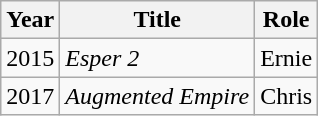<table class="wikitable sortable">
<tr>
<th>Year</th>
<th>Title</th>
<th>Role</th>
</tr>
<tr>
<td>2015</td>
<td><em>Esper 2</em></td>
<td>Ernie</td>
</tr>
<tr>
<td>2017</td>
<td><em>Augmented Empire</em></td>
<td>Chris</td>
</tr>
</table>
